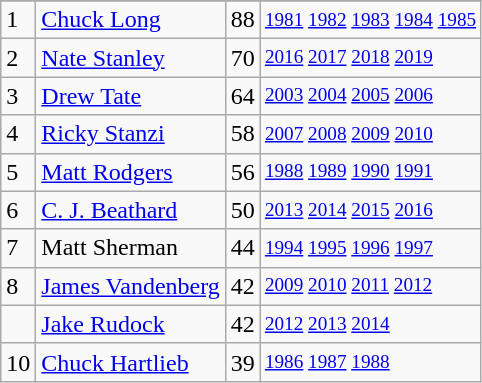<table class="wikitable">
<tr>
</tr>
<tr>
<td>1</td>
<td><a href='#'>Chuck Long</a></td>
<td><abbr>88</abbr></td>
<td style="font-size:80%;"><a href='#'>1981</a> <a href='#'>1982</a> <a href='#'>1983</a> <a href='#'>1984</a> <a href='#'>1985</a></td>
</tr>
<tr>
<td>2</td>
<td><a href='#'>Nate Stanley</a></td>
<td><abbr>70</abbr></td>
<td style="font-size:80%;"><a href='#'>2016</a> <a href='#'>2017</a> <a href='#'>2018</a> <a href='#'>2019</a></td>
</tr>
<tr>
<td>3</td>
<td><a href='#'>Drew Tate</a></td>
<td><abbr>64</abbr></td>
<td style="font-size:80%;"><a href='#'>2003</a> <a href='#'>2004</a> <a href='#'>2005</a> <a href='#'>2006</a></td>
</tr>
<tr>
<td>4</td>
<td><a href='#'>Ricky Stanzi</a></td>
<td><abbr>58</abbr></td>
<td style="font-size:80%;"><a href='#'>2007</a> <a href='#'>2008</a> <a href='#'>2009</a> <a href='#'>2010</a></td>
</tr>
<tr>
<td>5</td>
<td><a href='#'>Matt Rodgers</a></td>
<td><abbr>56</abbr></td>
<td style="font-size:80%;"><a href='#'>1988</a> <a href='#'>1989</a> <a href='#'>1990</a> <a href='#'>1991</a></td>
</tr>
<tr>
<td>6</td>
<td><a href='#'>C. J. Beathard</a></td>
<td><abbr>50</abbr></td>
<td style="font-size:80%;"><a href='#'>2013</a> <a href='#'>2014</a> <a href='#'>2015</a> <a href='#'>2016</a></td>
</tr>
<tr>
<td>7</td>
<td>Matt Sherman</td>
<td><abbr>44</abbr></td>
<td style="font-size:80%;"><a href='#'>1994</a> <a href='#'>1995</a> <a href='#'>1996</a> <a href='#'>1997</a></td>
</tr>
<tr>
<td>8</td>
<td><a href='#'>James Vandenberg</a></td>
<td><abbr>42</abbr></td>
<td style="font-size:80%;"><a href='#'>2009</a> <a href='#'>2010</a> <a href='#'>2011</a> <a href='#'>2012</a></td>
</tr>
<tr>
<td></td>
<td><a href='#'>Jake Rudock</a></td>
<td><abbr>42</abbr></td>
<td style="font-size:80%;"><a href='#'>2012</a> <a href='#'>2013</a> <a href='#'>2014</a></td>
</tr>
<tr>
<td>10</td>
<td><a href='#'>Chuck Hartlieb</a></td>
<td><abbr>39</abbr></td>
<td style="font-size:80%;"><a href='#'>1986</a> <a href='#'>1987</a> <a href='#'>1988</a><br></td>
</tr>
</table>
